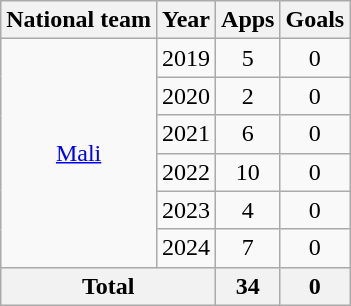<table class="wikitable" style="text-align:center">
<tr>
<th>National team</th>
<th>Year</th>
<th>Apps</th>
<th>Goals</th>
</tr>
<tr>
<td rowspan="6"><a href='#'>Mali</a></td>
<td>2019</td>
<td>5</td>
<td>0</td>
</tr>
<tr>
<td>2020</td>
<td>2</td>
<td>0</td>
</tr>
<tr>
<td>2021</td>
<td>6</td>
<td>0</td>
</tr>
<tr>
<td>2022</td>
<td>10</td>
<td>0</td>
</tr>
<tr>
<td>2023</td>
<td>4</td>
<td>0</td>
</tr>
<tr>
<td>2024</td>
<td>7</td>
<td>0</td>
</tr>
<tr>
<th colspan="2">Total</th>
<th>34</th>
<th>0</th>
</tr>
</table>
